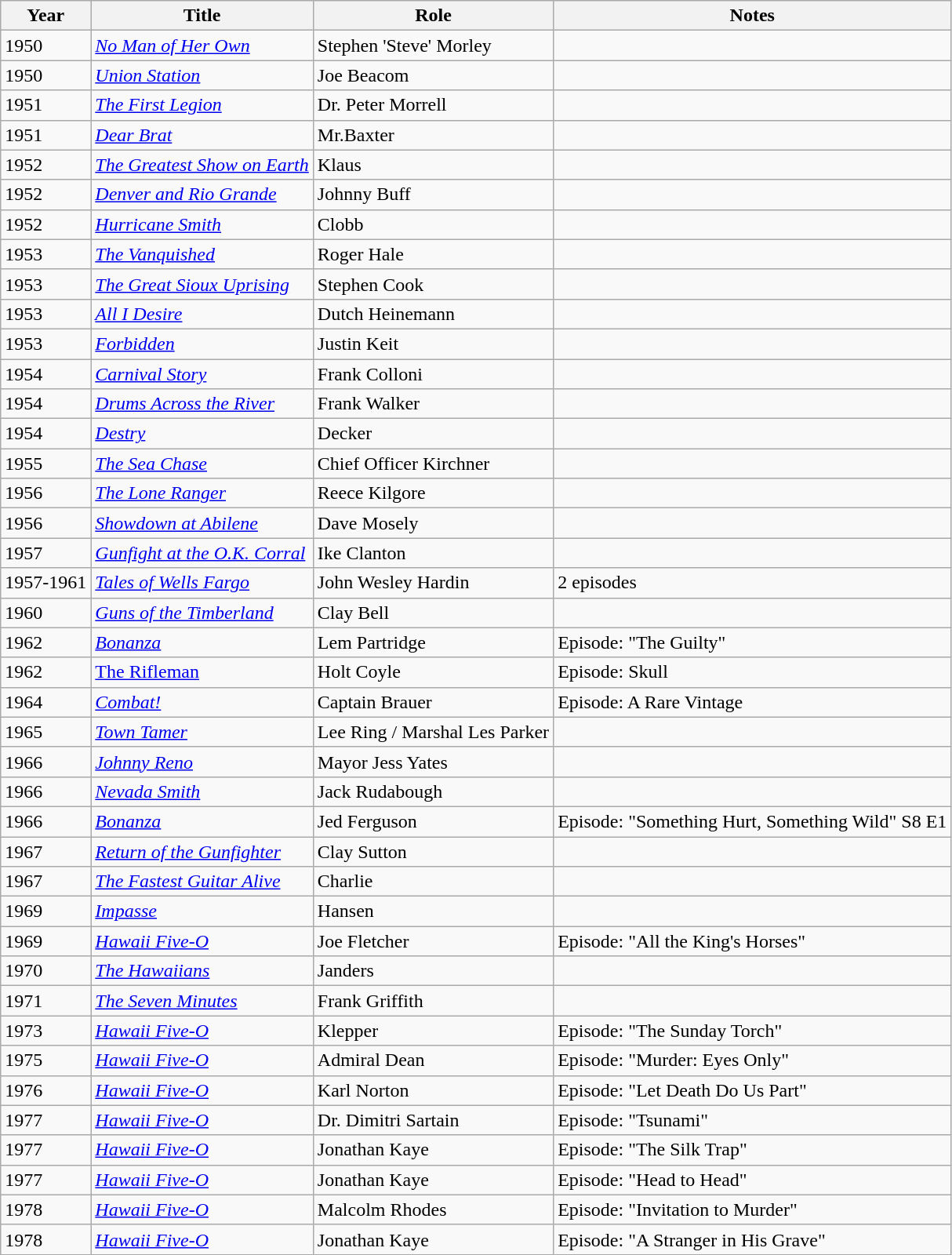<table class="wikitable">
<tr>
<th>Year</th>
<th>Title</th>
<th>Role</th>
<th>Notes</th>
</tr>
<tr>
<td>1950</td>
<td><em><a href='#'>No Man of Her Own</a></em></td>
<td>Stephen 'Steve' Morley</td>
<td></td>
</tr>
<tr>
<td>1950</td>
<td><em><a href='#'>Union Station</a></em></td>
<td>Joe Beacom</td>
<td></td>
</tr>
<tr>
<td>1951</td>
<td><em><a href='#'>The First Legion</a></em></td>
<td>Dr. Peter Morrell</td>
<td></td>
</tr>
<tr>
<td>1951</td>
<td><em><a href='#'>Dear Brat</a></em></td>
<td>Mr.Baxter</td>
<td></td>
</tr>
<tr>
<td>1952</td>
<td><em><a href='#'>The Greatest Show on Earth</a></em></td>
<td>Klaus</td>
<td></td>
</tr>
<tr>
<td>1952</td>
<td><em><a href='#'>Denver and Rio Grande</a></em></td>
<td>Johnny Buff</td>
<td></td>
</tr>
<tr>
<td>1952</td>
<td><em><a href='#'>Hurricane Smith</a></em></td>
<td>Clobb</td>
<td></td>
</tr>
<tr>
<td>1953</td>
<td><em><a href='#'>The Vanquished</a></em></td>
<td>Roger Hale</td>
<td></td>
</tr>
<tr>
<td>1953</td>
<td><em><a href='#'>The Great Sioux Uprising</a></em></td>
<td>Stephen Cook</td>
<td></td>
</tr>
<tr>
<td>1953</td>
<td><em><a href='#'>All I Desire</a></em></td>
<td>Dutch Heinemann</td>
<td></td>
</tr>
<tr>
<td>1953</td>
<td><em><a href='#'>Forbidden</a></em></td>
<td>Justin Keit</td>
<td></td>
</tr>
<tr>
<td>1954</td>
<td><em><a href='#'>Carnival Story</a></em></td>
<td>Frank Colloni</td>
<td></td>
</tr>
<tr>
<td>1954</td>
<td><em><a href='#'>Drums Across the River</a></em></td>
<td>Frank Walker</td>
<td></td>
</tr>
<tr>
<td>1954</td>
<td><em><a href='#'>Destry</a></em></td>
<td>Decker</td>
<td></td>
</tr>
<tr>
<td>1955</td>
<td><em><a href='#'>The Sea Chase</a></em></td>
<td>Chief Officer Kirchner</td>
<td></td>
</tr>
<tr>
<td>1956</td>
<td><em><a href='#'>The Lone Ranger</a></em></td>
<td>Reece Kilgore</td>
<td></td>
</tr>
<tr>
<td>1956</td>
<td><em><a href='#'>Showdown at Abilene</a></em></td>
<td>Dave Mosely</td>
<td></td>
</tr>
<tr>
<td>1957</td>
<td><em><a href='#'>Gunfight at the O.K. Corral</a></em></td>
<td>Ike Clanton</td>
<td></td>
</tr>
<tr>
<td>1957-1961</td>
<td><em><a href='#'>Tales of Wells Fargo</a></em></td>
<td>John Wesley Hardin</td>
<td>2 episodes</td>
</tr>
<tr>
<td>1960</td>
<td><em><a href='#'>Guns of the Timberland</a></em></td>
<td>Clay Bell</td>
<td></td>
</tr>
<tr>
<td>1962</td>
<td><em><a href='#'>Bonanza</a></em></td>
<td>Lem Partridge</td>
<td>Episode: "The Guilty"</td>
</tr>
<tr>
<td>1962</td>
<td><a href='#'>The Rifleman</a></td>
<td>Holt Coyle</td>
<td>Episode: Skull</td>
</tr>
<tr>
<td>1964</td>
<td><em><a href='#'>Combat!</a></em></td>
<td>Captain Brauer</td>
<td>Episode: A Rare Vintage</td>
</tr>
<tr>
<td>1965</td>
<td><em><a href='#'>Town Tamer</a></em></td>
<td>Lee Ring / Marshal Les Parker</td>
<td></td>
</tr>
<tr>
<td>1966</td>
<td><em><a href='#'>Johnny Reno</a></em></td>
<td>Mayor Jess Yates</td>
<td></td>
</tr>
<tr>
<td>1966</td>
<td><em><a href='#'>Nevada Smith</a></em></td>
<td>Jack Rudabough</td>
<td></td>
</tr>
<tr>
<td>1966</td>
<td><em><a href='#'>Bonanza</a></em></td>
<td>Jed Ferguson</td>
<td>Episode: "Something Hurt, Something Wild" S8 E1</td>
</tr>
<tr>
<td>1967</td>
<td><em><a href='#'>Return of the Gunfighter</a></em></td>
<td>Clay Sutton</td>
<td></td>
</tr>
<tr>
<td>1967</td>
<td><em><a href='#'>The Fastest Guitar Alive</a></em></td>
<td>Charlie</td>
<td></td>
</tr>
<tr>
<td>1969</td>
<td><em><a href='#'>Impasse</a></em></td>
<td>Hansen</td>
<td></td>
</tr>
<tr>
<td>1969</td>
<td><em><a href='#'>Hawaii Five-O</a></em></td>
<td>Joe Fletcher</td>
<td>Episode: "All the King's Horses"</td>
</tr>
<tr>
<td>1970</td>
<td><em><a href='#'>The Hawaiians</a></em></td>
<td>Janders</td>
<td></td>
</tr>
<tr>
<td>1971</td>
<td><em><a href='#'>The Seven Minutes</a></em></td>
<td>Frank Griffith</td>
<td></td>
</tr>
<tr>
<td>1973</td>
<td><em><a href='#'>Hawaii Five-O</a></em></td>
<td>Klepper</td>
<td>Episode: "The Sunday Torch"</td>
</tr>
<tr>
<td>1975</td>
<td><em><a href='#'>Hawaii Five-O</a></em></td>
<td>Admiral Dean</td>
<td>Episode: "Murder: Eyes Only"</td>
</tr>
<tr>
<td>1976</td>
<td><em><a href='#'>Hawaii Five-O</a></em></td>
<td>Karl Norton</td>
<td>Episode: "Let Death Do Us Part"</td>
</tr>
<tr>
<td>1977</td>
<td><em><a href='#'>Hawaii Five-O</a></em></td>
<td>Dr. Dimitri Sartain</td>
<td>Episode: "Tsunami"</td>
</tr>
<tr>
<td>1977</td>
<td><em><a href='#'>Hawaii Five-O</a></em></td>
<td>Jonathan Kaye</td>
<td>Episode: "The Silk Trap"</td>
</tr>
<tr>
<td>1977</td>
<td><em><a href='#'>Hawaii Five-O</a></em></td>
<td>Jonathan Kaye</td>
<td>Episode: "Head to Head"</td>
</tr>
<tr>
<td>1978</td>
<td><em><a href='#'>Hawaii Five-O</a></em></td>
<td>Malcolm Rhodes</td>
<td>Episode: "Invitation to Murder"</td>
</tr>
<tr>
<td>1978</td>
<td><em><a href='#'>Hawaii Five-O</a></em></td>
<td>Jonathan Kaye</td>
<td>Episode: "A Stranger in His Grave"</td>
</tr>
</table>
